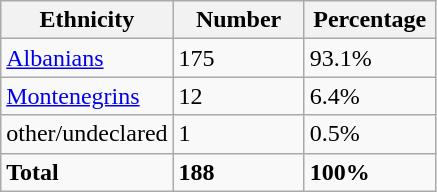<table class="wikitable">
<tr>
<th width="100px">Ethnicity</th>
<th width="80px">Number</th>
<th width="80px">Percentage</th>
</tr>
<tr>
<td><a href='#'>Albanians</a></td>
<td>175</td>
<td>93.1%</td>
</tr>
<tr>
<td><a href='#'>Montenegrins</a></td>
<td>12</td>
<td>6.4%</td>
</tr>
<tr>
<td>other/undeclared</td>
<td>1</td>
<td>0.5%</td>
</tr>
<tr>
<td><strong>Total</strong></td>
<td><strong>188</strong></td>
<td><strong>100%</strong></td>
</tr>
</table>
